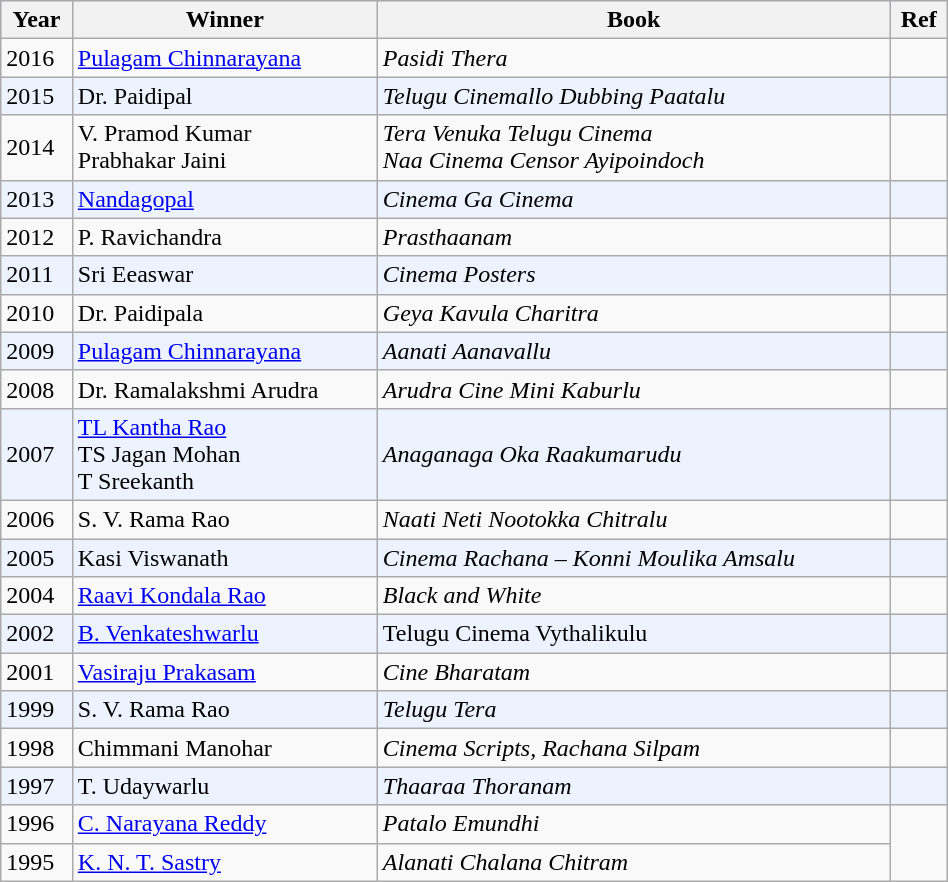<table class="wikitable sortable" border="0" width="50%">
<tr bgcolor="#d1e4fd">
<th>Year</th>
<th>Winner</th>
<th>Book</th>
<th>Ref</th>
</tr>
<tr>
<td>2016</td>
<td><a href='#'>Pulagam Chinnarayana</a></td>
<td><em>Pasidi Thera</em></td>
<td></td>
</tr>
<tr bgcolor=#edf3fe>
<td>2015</td>
<td>Dr. Paidipal</td>
<td><em>Telugu Cinemallo Dubbing Paatalu</em></td>
<td></td>
</tr>
<tr>
<td>2014</td>
<td>V. Pramod Kumar<br> Prabhakar Jaini</td>
<td><em>Tera Venuka Telugu Cinema</em> <br><em>Naa Cinema Censor Ayipoindoch</em></td>
<td></td>
</tr>
<tr bgcolor=#edf3fe>
<td>2013</td>
<td><a href='#'>Nandagopal</a></td>
<td><em>Cinema Ga Cinema</em></td>
<td></td>
</tr>
<tr>
<td>2012</td>
<td>P. Ravichandra</td>
<td><em>Prasthaanam</em></td>
<td></td>
</tr>
<tr bgcolor=#edf3fe>
<td>2011</td>
<td>Sri Eeaswar</td>
<td><em>Cinema Posters</em></td>
<td></td>
</tr>
<tr>
<td>2010</td>
<td>Dr. Paidipala</td>
<td><em>Geya Kavula Charitra</em></td>
<td></td>
</tr>
<tr bgcolor=#edf3fe>
<td>2009</td>
<td><a href='#'>Pulagam Chinnarayana</a></td>
<td><em>Aanati Aanavallu</em></td>
<td></td>
</tr>
<tr>
<td>2008</td>
<td>Dr. Ramalakshmi Arudra</td>
<td><em>Arudra Cine Mini Kaburlu</em></td>
<td></td>
</tr>
<tr bgcolor=#edf3fe>
<td>2007</td>
<td><a href='#'>TL Kantha Rao</a> <br> TS Jagan Mohan <br> T Sreekanth</td>
<td><em>Anaganaga Oka Raakumarudu</em></td>
<td></td>
</tr>
<tr>
<td>2006</td>
<td>S. V. Rama Rao</td>
<td><em>Naati Neti Nootokka Chitralu</em></td>
<td></td>
</tr>
<tr bgcolor=#edf3fe>
<td>2005</td>
<td>Kasi Viswanath</td>
<td><em>Cinema Rachana – Konni Moulika Amsalu</em></td>
<td></td>
</tr>
<tr>
<td>2004</td>
<td><a href='#'>Raavi Kondala Rao</a></td>
<td><em>Black and White</em></td>
<td></td>
</tr>
<tr bgcolor=#edf3fe>
<td>2002</td>
<td><a href='#'>B. Venkateshwarlu</a></td>
<td>Telugu Cinema Vythalikulu</td>
<td></td>
</tr>
<tr>
<td>2001</td>
<td><a href='#'>Vasiraju Prakasam</a></td>
<td><em>Cine Bharatam</em></td>
<td></td>
</tr>
<tr bgcolor=#edf3fe>
<td>1999</td>
<td>S. V. Rama Rao</td>
<td><em>Telugu Tera</em></td>
<td></td>
</tr>
<tr>
<td>1998</td>
<td>Chimmani Manohar</td>
<td><em>Cinema Scripts, Rachana Silpam</em></td>
<td></td>
</tr>
<tr bgcolor=#edf3fe>
<td>1997</td>
<td>T. Udaywarlu</td>
<td><em>Thaaraa Thoranam</em></td>
<td></td>
</tr>
<tr>
<td>1996</td>
<td><a href='#'>C. Narayana Reddy</a></td>
<td><em>Patalo Emundhi</em></td>
</tr>
<tr>
<td>1995</td>
<td><a href='#'>K. N. T. Sastry</a></td>
<td><em>Alanati Chalana Chitram</em></td>
</tr>
</table>
